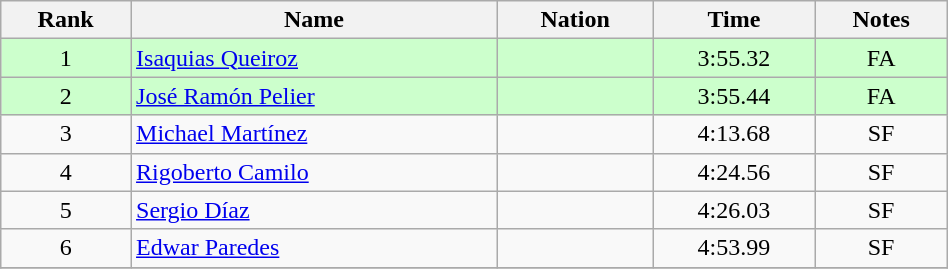<table class="wikitable sortable" style="text-align:center" width=50%>
<tr>
<th>Rank</th>
<th>Name</th>
<th>Nation</th>
<th>Time</th>
<th>Notes</th>
</tr>
<tr bgcolor=ccffcc>
<td>1</td>
<td align=left><a href='#'>Isaquias Queiroz</a></td>
<td align=left></td>
<td>3:55.32</td>
<td>FA</td>
</tr>
<tr bgcolor=ccffcc>
<td>2</td>
<td align=left><a href='#'>José Ramón Pelier</a></td>
<td align=left></td>
<td>3:55.44</td>
<td>FA</td>
</tr>
<tr>
<td>3</td>
<td align=left><a href='#'>Michael Martínez</a></td>
<td align=left></td>
<td>4:13.68</td>
<td>SF</td>
</tr>
<tr>
<td>4</td>
<td align=left><a href='#'>Rigoberto Camilo</a></td>
<td align=left></td>
<td>4:24.56</td>
<td>SF</td>
</tr>
<tr>
<td>5</td>
<td align=left><a href='#'>Sergio Díaz</a></td>
<td align=left></td>
<td>4:26.03</td>
<td>SF</td>
</tr>
<tr>
<td>6</td>
<td align=left><a href='#'>Edwar Paredes</a></td>
<td align=left></td>
<td>4:53.99</td>
<td>SF</td>
</tr>
<tr>
</tr>
</table>
